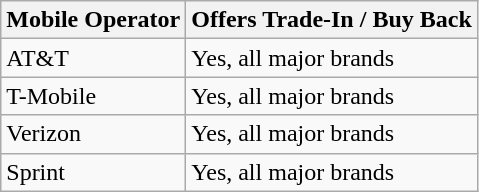<table class="wikitable sortable">
<tr>
<th>Mobile Operator</th>
<th>Offers Trade-In / Buy Back</th>
</tr>
<tr>
<td>AT&T</td>
<td>Yes, all major brands</td>
</tr>
<tr>
<td>T-Mobile</td>
<td>Yes, all major brands</td>
</tr>
<tr>
<td>Verizon</td>
<td>Yes, all major brands</td>
</tr>
<tr>
<td>Sprint</td>
<td>Yes, all major brands</td>
</tr>
</table>
